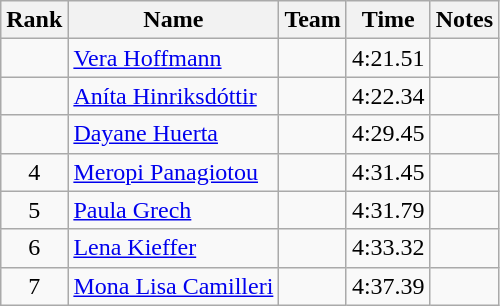<table class="wikitable sortable" style="text-align:center">
<tr>
<th>Rank</th>
<th>Name</th>
<th>Team</th>
<th>Time</th>
<th>Notes</th>
</tr>
<tr>
<td></td>
<td align="left"><a href='#'>Vera Hoffmann</a></td>
<td align=left></td>
<td>4:21.51</td>
<td></td>
</tr>
<tr>
<td></td>
<td align="left"><a href='#'>Aníta Hinriksdóttir</a></td>
<td align=left></td>
<td>4:22.34</td>
<td></td>
</tr>
<tr>
<td></td>
<td align="left"><a href='#'>Dayane Huerta</a></td>
<td align=left></td>
<td>4:29.45</td>
<td></td>
</tr>
<tr>
<td>4</td>
<td align="left"><a href='#'>Meropi Panagiotou</a></td>
<td align=left></td>
<td>4:31.45</td>
<td></td>
</tr>
<tr>
<td>5</td>
<td align="left"><a href='#'>Paula Grech</a></td>
<td align=left></td>
<td>4:31.79</td>
<td></td>
</tr>
<tr>
<td>6</td>
<td align="left"><a href='#'>Lena Kieffer</a></td>
<td align=left></td>
<td>4:33.32</td>
<td></td>
</tr>
<tr>
<td>7</td>
<td align="left"><a href='#'>Mona Lisa Camilleri</a></td>
<td align=left></td>
<td>4:37.39</td>
<td></td>
</tr>
</table>
